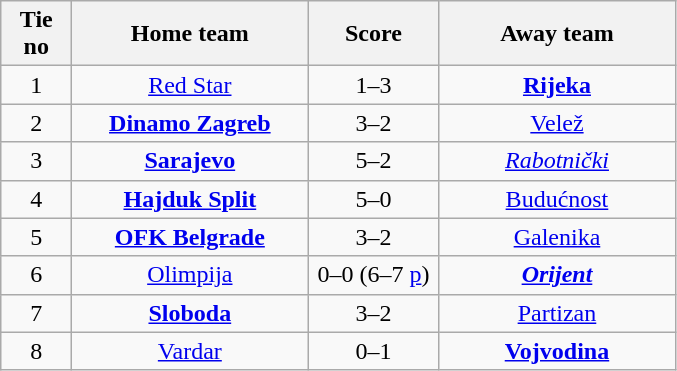<table class="wikitable" style="text-align: center">
<tr>
<th width=40>Tie no</th>
<th width=150>Home team</th>
<th width=80>Score</th>
<th width=150>Away team</th>
</tr>
<tr>
<td>1</td>
<td><a href='#'>Red Star</a></td>
<td>1–3</td>
<td><strong><a href='#'>Rijeka</a></strong></td>
</tr>
<tr>
<td>2</td>
<td><strong><a href='#'>Dinamo Zagreb</a></strong></td>
<td>3–2</td>
<td><a href='#'>Velež</a></td>
</tr>
<tr>
<td>3</td>
<td><strong><a href='#'>Sarajevo</a></strong></td>
<td>5–2</td>
<td><em><a href='#'>Rabotnički</a></em></td>
</tr>
<tr>
<td>4</td>
<td><strong><a href='#'>Hajduk Split</a></strong></td>
<td>5–0</td>
<td><a href='#'>Budućnost</a></td>
</tr>
<tr>
<td>5</td>
<td><strong><a href='#'>OFK Belgrade</a></strong></td>
<td>3–2</td>
<td><a href='#'>Galenika</a></td>
</tr>
<tr>
<td>6</td>
<td><a href='#'>Olimpija</a></td>
<td>0–0 (6–7 <a href='#'>p</a>)</td>
<td><strong><em><a href='#'>Orijent</a></em></strong></td>
</tr>
<tr>
<td>7</td>
<td><strong><a href='#'>Sloboda</a></strong></td>
<td>3–2</td>
<td><a href='#'>Partizan</a></td>
</tr>
<tr>
<td>8</td>
<td><a href='#'>Vardar</a></td>
<td>0–1</td>
<td><strong><a href='#'>Vojvodina</a></strong></td>
</tr>
</table>
